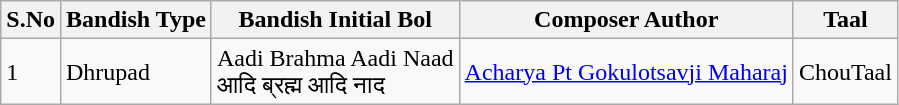<table class="wikitable">
<tr>
<th>S.No</th>
<th>Bandish Type</th>
<th>Bandish Initial Bol</th>
<th>Composer Author</th>
<th>Taal</th>
</tr>
<tr>
<td>1</td>
<td>Dhrupad</td>
<td>Aadi Brahma Aadi Naad<br>आदि ब्रह्म आदि नाद</td>
<td><a href='#'>Acharya Pt Gokulotsavji Maharaj</a></td>
<td>ChouTaal</td>
</tr>
</table>
